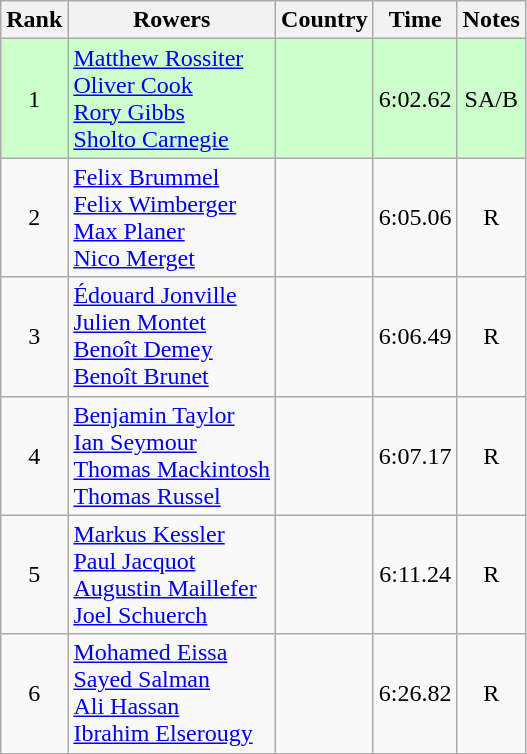<table class="wikitable" style="text-align:center">
<tr>
<th>Rank</th>
<th>Rowers</th>
<th>Country</th>
<th>Time</th>
<th>Notes</th>
</tr>
<tr bgcolor=ccffcc>
<td>1</td>
<td align="left"><a href='#'>Matthew Rossiter</a><br><a href='#'>Oliver Cook</a><br><a href='#'>Rory Gibbs</a><br><a href='#'>Sholto Carnegie</a></td>
<td align="left"></td>
<td>6:02.62</td>
<td>SA/B</td>
</tr>
<tr>
<td>2</td>
<td align="left"><a href='#'>Felix Brummel</a><br><a href='#'>Felix Wimberger</a><br><a href='#'>Max Planer</a><br><a href='#'>Nico Merget</a></td>
<td align="left"></td>
<td>6:05.06</td>
<td>R</td>
</tr>
<tr>
<td>3</td>
<td align="left"><a href='#'>Édouard Jonville</a><br><a href='#'>Julien Montet</a><br><a href='#'>Benoît Demey</a><br><a href='#'>Benoît Brunet</a></td>
<td align="left"></td>
<td>6:06.49</td>
<td>R</td>
</tr>
<tr>
<td>4</td>
<td align="left"><a href='#'>Benjamin Taylor</a><br><a href='#'>Ian Seymour</a><br><a href='#'>Thomas Mackintosh</a><br><a href='#'>Thomas Russel</a></td>
<td align="left"></td>
<td>6:07.17</td>
<td>R</td>
</tr>
<tr>
<td>5</td>
<td align="left"><a href='#'>Markus Kessler</a><br><a href='#'>Paul Jacquot</a><br><a href='#'>Augustin Maillefer</a><br><a href='#'>Joel Schuerch</a></td>
<td align="left"></td>
<td>6:11.24</td>
<td>R</td>
</tr>
<tr>
<td>6</td>
<td align="left"><a href='#'>Mohamed Eissa</a><br><a href='#'>Sayed Salman</a><br><a href='#'>Ali Hassan</a><br><a href='#'>Ibrahim Elserougy</a></td>
<td align="left"></td>
<td>6:26.82</td>
<td>R</td>
</tr>
</table>
